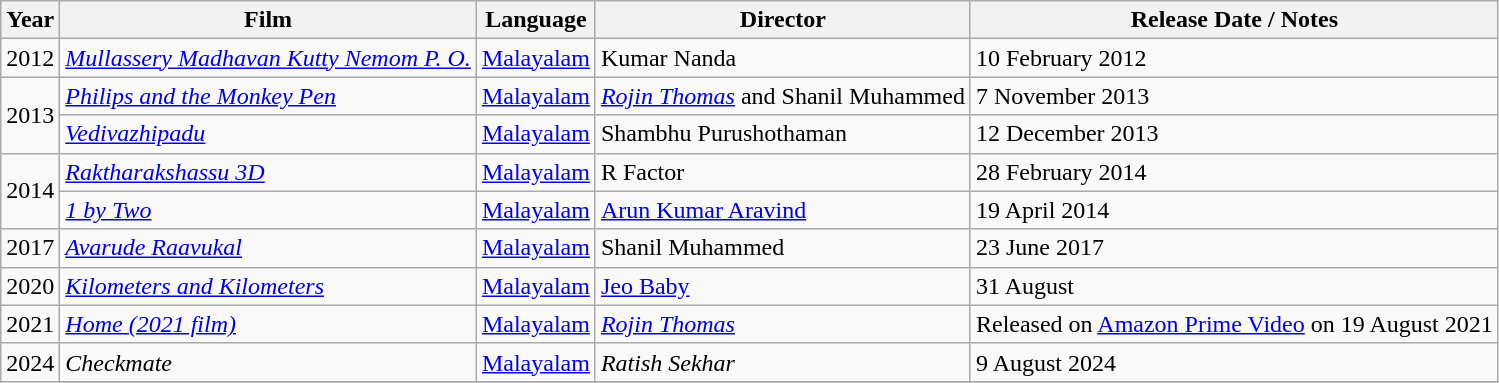<table class="wikitable">
<tr>
<th>Year</th>
<th>Film</th>
<th>Language</th>
<th>Director</th>
<th>Release Date / Notes</th>
</tr>
<tr>
<td rowspan="1">2012</td>
<td><em><a href='#'>Mullassery Madhavan Kutty Nemom P. O.</a></em></td>
<td><a href='#'>Malayalam</a></td>
<td>Kumar Nanda</td>
<td>10 February 2012</td>
</tr>
<tr>
<td rowspan="2">2013</td>
<td><em><a href='#'>Philips and the Monkey Pen</a></em></td>
<td><a href='#'>Malayalam</a></td>
<td><em><a href='#'>Rojin Thomas</a></em> and Shanil Muhammed</td>
<td>7 November 2013</td>
</tr>
<tr>
<td><em><a href='#'>Vedivazhipadu</a></em></td>
<td><a href='#'>Malayalam</a></td>
<td>Shambhu Purushothaman</td>
<td>12 December 2013</td>
</tr>
<tr>
<td rowspan="2">2014</td>
<td><em><a href='#'>Raktharakshassu 3D</a></em></td>
<td><a href='#'>Malayalam</a></td>
<td>R Factor</td>
<td>28 February 2014</td>
</tr>
<tr>
<td><em><a href='#'>1 by Two</a></em></td>
<td><a href='#'>Malayalam</a></td>
<td><a href='#'>Arun Kumar Aravind</a></td>
<td>19 April 2014</td>
</tr>
<tr>
<td rowspan="1">2017</td>
<td><em><a href='#'>Avarude Raavukal</a></em></td>
<td><a href='#'>Malayalam</a></td>
<td>Shanil Muhammed</td>
<td>23 June 2017</td>
</tr>
<tr>
<td rowspan="1">2020</td>
<td><em><a href='#'>Kilometers and Kilometers</a></em></td>
<td><a href='#'>Malayalam</a></td>
<td><a href='#'>Jeo Baby</a></td>
<td>31 August</td>
</tr>
<tr>
<td rowspan="1">2021</td>
<td><em> <a href='#'>Home (2021 film)</a></em></td>
<td><a href='#'>Malayalam</a></td>
<td><em><a href='#'>Rojin Thomas</a></em></td>
<td>Released on <a href='#'>Amazon Prime Video</a> on 19 August 2021</td>
</tr>
<tr>
<td rowspan="2">2024</td>
<td><em>Checkmate</em></td>
<td><a href='#'>Malayalam</a></td>
<td><em>Ratish Sekhar</em></td>
<td>9 August 2024</td>
</tr>
<tr>
</tr>
</table>
